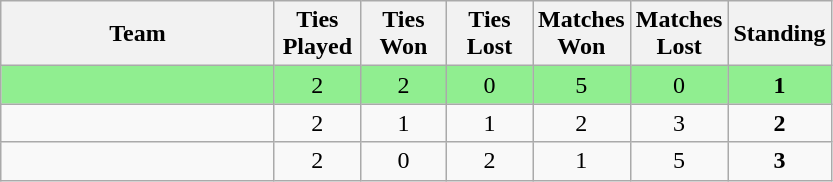<table class=wikitable style="text-align:center">
<tr>
<th width=175>Team</th>
<th width=50>Ties Played</th>
<th width=50>Ties Won</th>
<th width=50>Ties Lost</th>
<th width=50>Matches Won</th>
<th width=50>Matches Lost</th>
<th width=50>Standing</th>
</tr>
<tr bgcolor=lightgreen>
<td style="text-align:left"></td>
<td>2</td>
<td>2</td>
<td>0</td>
<td>5</td>
<td>0</td>
<td><strong>1</strong></td>
</tr>
<tr>
<td style="text-align:left"></td>
<td>2</td>
<td>1</td>
<td>1</td>
<td>2</td>
<td>3</td>
<td><strong>2</strong></td>
</tr>
<tr>
<td style="text-align:left"></td>
<td>2</td>
<td>0</td>
<td>2</td>
<td>1</td>
<td>5</td>
<td><strong>3</strong></td>
</tr>
</table>
